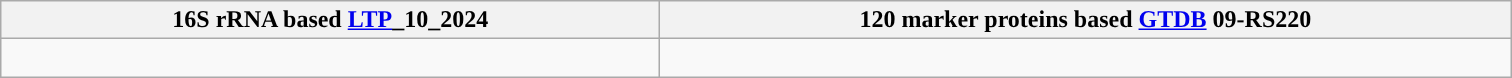<table class="wikitable">
<tr>
<th colspan=1 style="width: 27em;">16S rRNA based <a href='#'>LTP</a>_10_2024</th>
<th colspan=1 style="width: 35em;">120 marker proteins based <a href='#'>GTDB</a> 09-RS220</th>
</tr>
<tr>
<td style="vertical-align:top"><br></td>
<td><br></td>
</tr>
</table>
